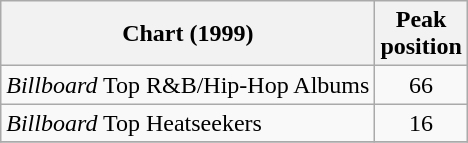<table class="wikitable">
<tr>
<th>Chart (1999)</th>
<th>Peak<br>position</th>
</tr>
<tr>
<td><em>Billboard</em> Top R&B/Hip-Hop Albums</td>
<td align="center">66</td>
</tr>
<tr>
<td><em>Billboard</em> Top Heatseekers</td>
<td align="center">16</td>
</tr>
<tr>
</tr>
</table>
